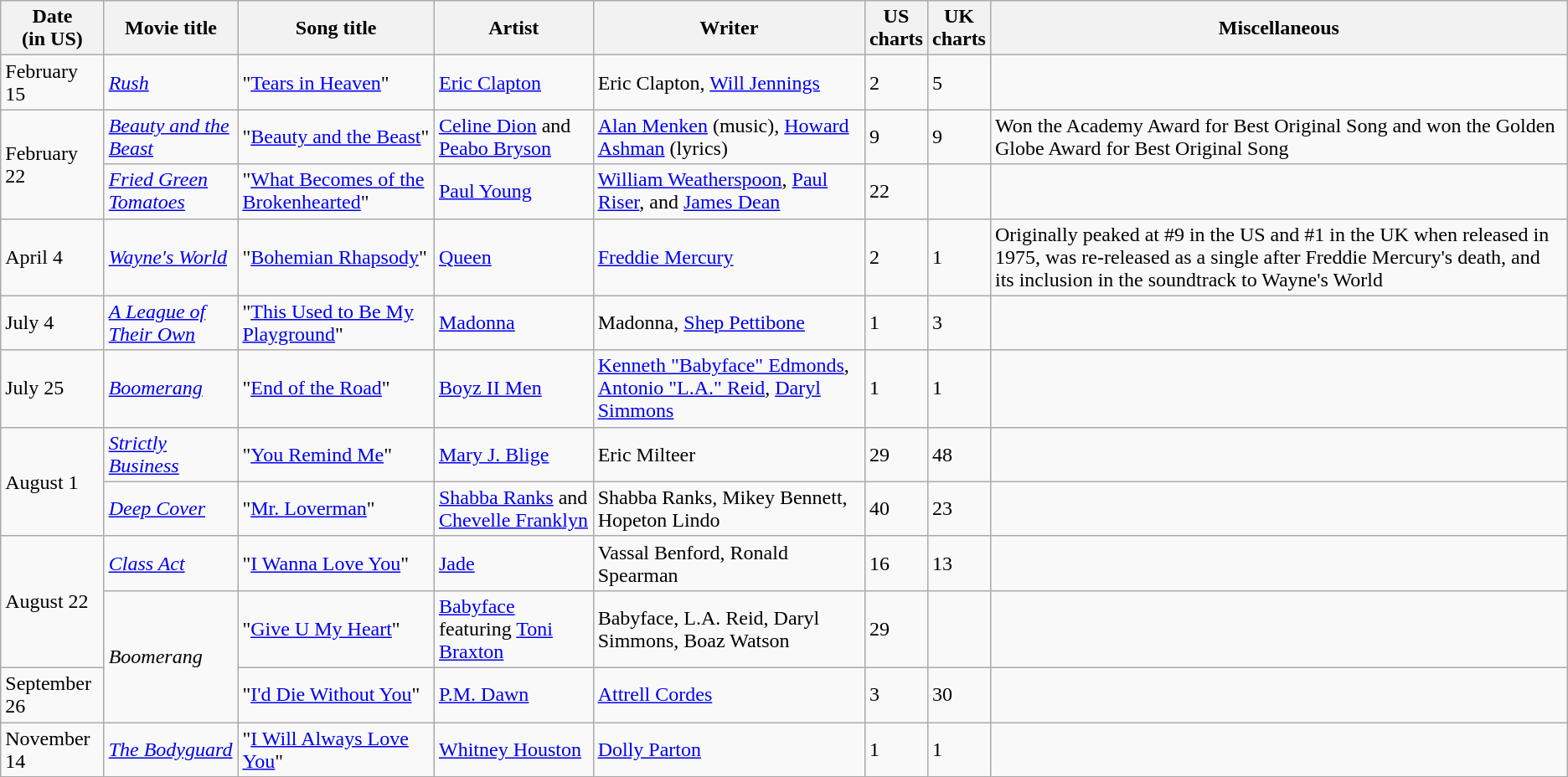<table class="wikitable sortable">
<tr>
<th>Date<br>(in US)</th>
<th>Movie title</th>
<th>Song title</th>
<th>Artist</th>
<th>Writer</th>
<th>US <br>charts</th>
<th>UK<br>charts</th>
<th>Miscellaneous</th>
</tr>
<tr>
<td>February 15</td>
<td><em><a href='#'>Rush</a></em></td>
<td>"<a href='#'>Tears in Heaven</a>"</td>
<td><a href='#'>Eric Clapton</a></td>
<td>Eric Clapton, <a href='#'>Will Jennings</a></td>
<td>2</td>
<td>5</td>
<td></td>
</tr>
<tr>
<td rowspan="2">February 22</td>
<td><em><a href='#'>Beauty and the Beast</a></em></td>
<td>"<a href='#'>Beauty and the Beast</a>"</td>
<td><a href='#'>Celine Dion</a> and <a href='#'>Peabo Bryson</a></td>
<td><a href='#'>Alan Menken</a> (music), <a href='#'>Howard Ashman</a> (lyrics)</td>
<td>9</td>
<td>9</td>
<td>Won the Academy Award for Best Original Song and won the Golden Globe Award for Best Original Song</td>
</tr>
<tr>
<td><em><a href='#'>Fried Green Tomatoes</a></em></td>
<td>"<a href='#'>What Becomes of the Brokenhearted</a>"</td>
<td><a href='#'>Paul Young</a></td>
<td><a href='#'>William Weatherspoon</a>, <a href='#'>Paul Riser</a>, and <a href='#'>James Dean</a></td>
<td>22</td>
<td></td>
<td></td>
</tr>
<tr>
<td>April 4</td>
<td><em><a href='#'>Wayne's World</a></em></td>
<td>"<a href='#'>Bohemian Rhapsody</a>"</td>
<td><a href='#'>Queen</a></td>
<td><a href='#'>Freddie Mercury</a></td>
<td>2</td>
<td>1</td>
<td>Originally peaked at #9 in the US and #1 in the UK when released in 1975, was re-released as a single after Freddie Mercury's death, and its inclusion in the soundtrack to Wayne's World</td>
</tr>
<tr>
<td>July 4</td>
<td><em><a href='#'>A League of Their Own</a></em></td>
<td>"<a href='#'>This Used to Be My Playground</a>"</td>
<td><a href='#'>Madonna</a></td>
<td>Madonna, <a href='#'>Shep Pettibone</a></td>
<td>1</td>
<td>3</td>
<td></td>
</tr>
<tr>
<td>July 25</td>
<td><a href='#'><em>Boomerang</em></a></td>
<td>"<a href='#'>End of the Road</a>"</td>
<td><a href='#'>Boyz II Men</a></td>
<td><a href='#'>Kenneth "Babyface" Edmonds</a>, <a href='#'>Antonio "L.A." Reid</a>, <a href='#'>Daryl Simmons</a></td>
<td>1</td>
<td>1</td>
<td></td>
</tr>
<tr>
<td rowspan="2">August 1</td>
<td><em><a href='#'>Strictly Business</a></em></td>
<td>"<a href='#'>You Remind Me</a>"</td>
<td><a href='#'>Mary J. Blige</a></td>
<td>Eric Milteer</td>
<td>29</td>
<td>48</td>
<td></td>
</tr>
<tr>
<td><em><a href='#'>Deep Cover</a></em></td>
<td>"<a href='#'>Mr. Loverman</a>"</td>
<td><a href='#'>Shabba Ranks</a> and <a href='#'>Chevelle Franklyn</a></td>
<td>Shabba Ranks, Mikey Bennett, Hopeton Lindo</td>
<td>40</td>
<td>23</td>
<td></td>
</tr>
<tr>
<td rowspan="2">August 22</td>
<td><em><a href='#'>Class Act</a></em></td>
<td>"<a href='#'>I Wanna Love You</a>"</td>
<td><a href='#'>Jade</a></td>
<td>Vassal Benford, Ronald Spearman</td>
<td>16</td>
<td>13</td>
<td></td>
</tr>
<tr>
<td rowspan="2"><em>Boomerang</em></td>
<td>"<a href='#'>Give U My Heart</a>"</td>
<td><a href='#'>Babyface</a> featuring <a href='#'>Toni Braxton</a></td>
<td>Babyface, L.A. Reid, Daryl Simmons, Boaz Watson</td>
<td>29</td>
<td></td>
<td></td>
</tr>
<tr>
<td>September 26</td>
<td>"<a href='#'>I'd Die Without You</a>"</td>
<td><a href='#'>P.M. Dawn</a></td>
<td><a href='#'>Attrell Cordes</a></td>
<td>3</td>
<td>30</td>
<td></td>
</tr>
<tr>
<td>November 14</td>
<td><em><a href='#'>The Bodyguard</a></em></td>
<td>"<a href='#'>I Will Always Love You</a>"</td>
<td><a href='#'>Whitney Houston</a></td>
<td><a href='#'>Dolly Parton</a></td>
<td>1</td>
<td>1</td>
<td></td>
</tr>
</table>
